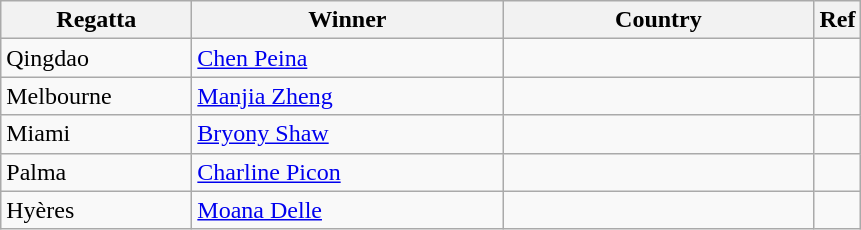<table class="wikitable">
<tr>
<th width=120>Regatta</th>
<th style="width:200px;">Winner</th>
<th style="width:200px;">Country</th>
<th>Ref</th>
</tr>
<tr>
<td>Qingdao</td>
<td><a href='#'>Chen Peina</a></td>
<td></td>
<td></td>
</tr>
<tr>
<td>Melbourne</td>
<td><a href='#'>Manjia Zheng</a></td>
<td></td>
<td></td>
</tr>
<tr>
<td>Miami</td>
<td><a href='#'>Bryony Shaw</a></td>
<td></td>
<td></td>
</tr>
<tr>
<td>Palma</td>
<td><a href='#'>Charline Picon</a></td>
<td></td>
<td></td>
</tr>
<tr>
<td>Hyères</td>
<td><a href='#'>Moana Delle</a></td>
<td></td>
<td></td>
</tr>
</table>
